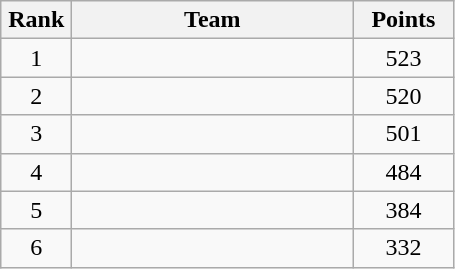<table class="wikitable" style="text-align:center;">
<tr>
<th width=40>Rank</th>
<th width=180>Team</th>
<th width=60>Points</th>
</tr>
<tr>
<td>1</td>
<td align=left></td>
<td>523</td>
</tr>
<tr>
<td>2</td>
<td align=left></td>
<td>520</td>
</tr>
<tr>
<td>3</td>
<td align=left></td>
<td>501</td>
</tr>
<tr>
<td>4</td>
<td align=left></td>
<td>484</td>
</tr>
<tr>
<td>5</td>
<td align=left></td>
<td>384</td>
</tr>
<tr>
<td>6</td>
<td align=left></td>
<td>332</td>
</tr>
</table>
